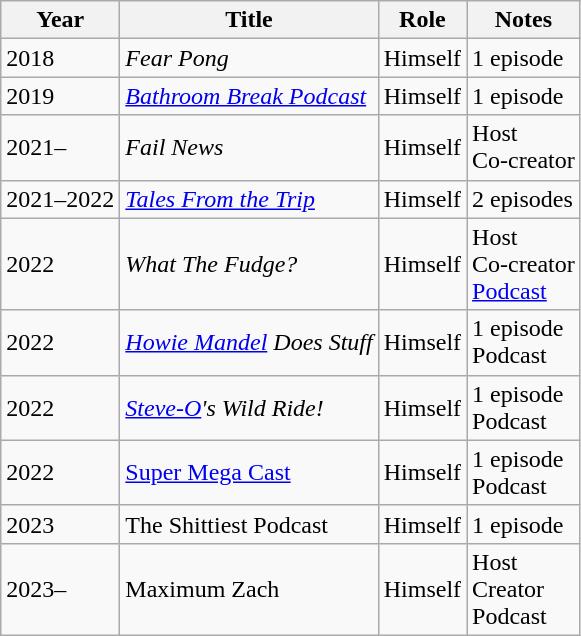<table class="wikitable sortable">
<tr>
<th>Year</th>
<th>Title</th>
<th>Role</th>
<th class="unsortable">Notes</th>
</tr>
<tr>
<td>2018</td>
<td><em>Fear Pong</em></td>
<td>Himself</td>
<td>1 episode</td>
</tr>
<tr>
<td>2019</td>
<td><em><a href='#'>Bathroom Break Podcast</a></em></td>
<td>Himself</td>
<td>1 episode</td>
</tr>
<tr>
<td>2021–</td>
<td><em>Fail News</em></td>
<td>Himself</td>
<td>Host<br>Co-creator</td>
</tr>
<tr>
<td>2021–2022</td>
<td><em><a href='#'>Tales From the Trip</a></em></td>
<td>Himself</td>
<td>2 episodes</td>
</tr>
<tr>
<td>2022</td>
<td><em>What The Fudge?</em></td>
<td>Himself</td>
<td>Host<br>Co-creator<br><a href='#'>Podcast</a></td>
</tr>
<tr>
<td>2022</td>
<td><em><a href='#'>Howie Mandel</a> Does Stuff</em></td>
<td>Himself</td>
<td>1 episode<br>Podcast</td>
</tr>
<tr>
<td>2022</td>
<td><em><a href='#'>Steve-O</a>'s Wild Ride!</td>
<td>Himself</td>
<td>1 episode<br>Podcast</td>
</tr>
<tr>
<td>2022</td>
<td></em><a href='#'>Super Mega Cast</a><em></td>
<td>Himself</td>
<td>1 episode<br>Podcast</td>
</tr>
<tr>
<td>2023</td>
<td></em>The Shittiest Podcast<em></td>
<td>Himself</td>
<td>1 episode</td>
</tr>
<tr>
<td>2023–</td>
<td></em>Maximum Zach<em></td>
<td>Himself</td>
<td>Host<br>Creator<br>Podcast</td>
</tr>
</table>
